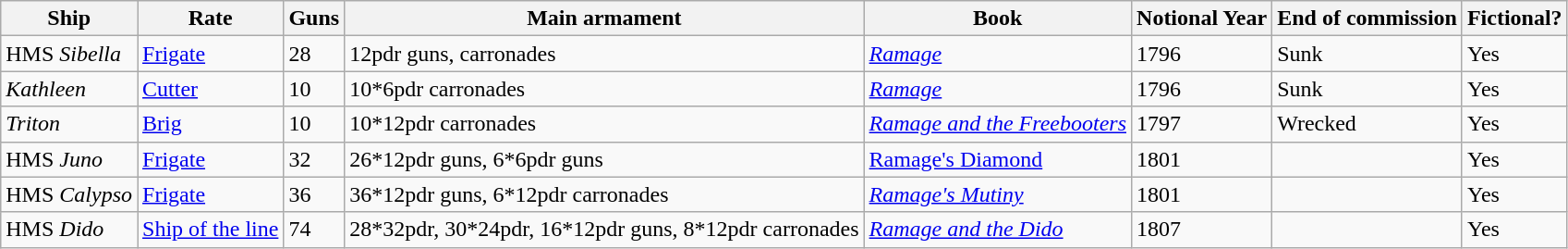<table class="wikitable sortable">
<tr>
<th>Ship</th>
<th>Rate</th>
<th>Guns</th>
<th>Main armament</th>
<th>Book</th>
<th>Notional Year</th>
<th>End of commission</th>
<th>Fictional?</th>
</tr>
<tr>
<td>HMS <em>Sibella</em></td>
<td><a href='#'>Frigate</a></td>
<td>28</td>
<td>12pdr guns, carronades</td>
<td><em><a href='#'>Ramage</a></em></td>
<td>1796</td>
<td>Sunk</td>
<td>Yes</td>
</tr>
<tr>
<td><em>Kathleen</em></td>
<td><a href='#'>Cutter</a></td>
<td>10</td>
<td>10*6pdr carronades</td>
<td><em><a href='#'>Ramage</a></em></td>
<td>1796</td>
<td>Sunk</td>
<td>Yes</td>
</tr>
<tr>
<td><em>Triton</em></td>
<td><a href='#'>Brig</a></td>
<td>10</td>
<td>10*12pdr carronades</td>
<td><em><a href='#'>Ramage and the Freebooters</a></em></td>
<td>1797</td>
<td>Wrecked</td>
<td>Yes</td>
</tr>
<tr>
<td>HMS <em>Juno</em></td>
<td><a href='#'>Frigate</a></td>
<td>32</td>
<td>26*12pdr guns, 6*6pdr guns</td>
<td><em><a href='#'></em>Ramage's Diamond<em></a></em></td>
<td>1801</td>
<td></td>
<td>Yes</td>
</tr>
<tr>
<td>HMS <em>Calypso</em></td>
<td><a href='#'>Frigate</a></td>
<td>36</td>
<td>36*12pdr guns, 6*12pdr carronades</td>
<td><em><a href='#'>Ramage's Mutiny</a></em></td>
<td>1801</td>
<td></td>
<td>Yes</td>
</tr>
<tr>
<td>HMS <em>Dido</em></td>
<td><a href='#'>Ship of the line</a></td>
<td>74</td>
<td>28*32pdr, 30*24pdr, 16*12pdr guns, 8*12pdr carronades</td>
<td><em><a href='#'>Ramage and the Dido</a></em></td>
<td>1807</td>
<td></td>
<td>Yes</td>
</tr>
</table>
